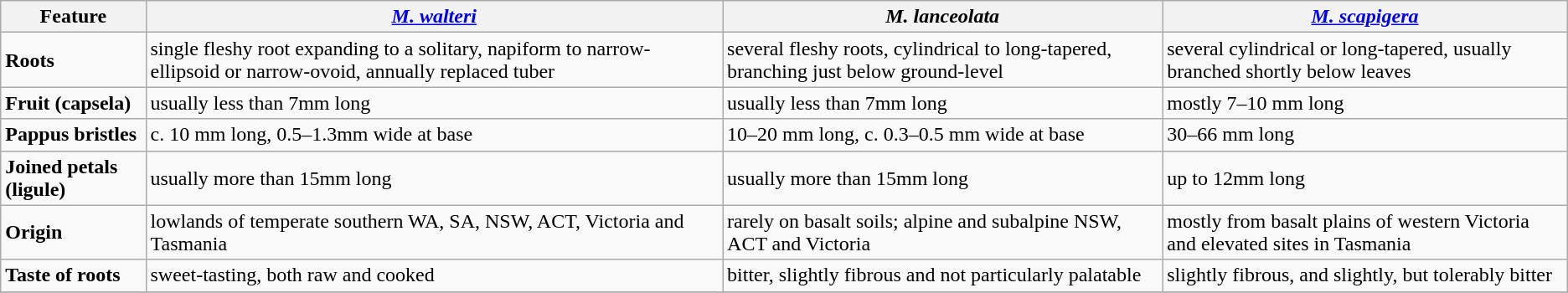<table class="wikitable">
<tr>
<th>Feature</th>
<th><em><a href='#'>M. walteri</a></em></th>
<th><em>M. lanceolata</em></th>
<th><em><a href='#'>M. scapigera</a></em></th>
</tr>
<tr>
<td><strong>Roots</strong></td>
<td>single fleshy root expanding to a solitary, napiform to narrow-ellipsoid or narrow-ovoid, annually replaced tuber</td>
<td>several fleshy roots, cylindrical to long-tapered, branching just below ground-level</td>
<td>several cylindrical or long-tapered, usually branched shortly below leaves</td>
</tr>
<tr>
<td><strong>Fruit (capsela)</strong></td>
<td>usually less than 7mm long</td>
<td>usually less than 7mm long</td>
<td>mostly 7–10 mm long</td>
</tr>
<tr>
<td><strong>Pappus bristles</strong></td>
<td>c. 10 mm long, 0.5–1.3mm wide at base</td>
<td>10–20 mm long, c. 0.3–0.5 mm wide at base</td>
<td>30–66 mm long</td>
</tr>
<tr>
<td><strong>Joined petals (ligule)</strong></td>
<td>usually more than 15mm long</td>
<td>usually more than 15mm long</td>
<td>up to 12mm long</td>
</tr>
<tr>
<td><strong>Origin</strong></td>
<td>lowlands of temperate southern WA, SA, NSW, ACT, Victoria and Tasmania</td>
<td>rarely on basalt soils; alpine and subalpine NSW, ACT and Victoria</td>
<td>mostly from basalt plains of western Victoria and elevated sites in Tasmania</td>
</tr>
<tr>
<td><strong>Taste of roots</strong></td>
<td>sweet-tasting, both raw and cooked</td>
<td>bitter, slightly fibrous and not particularly palatable</td>
<td>slightly fibrous, and slightly, but tolerably bitter</td>
</tr>
<tr>
</tr>
</table>
